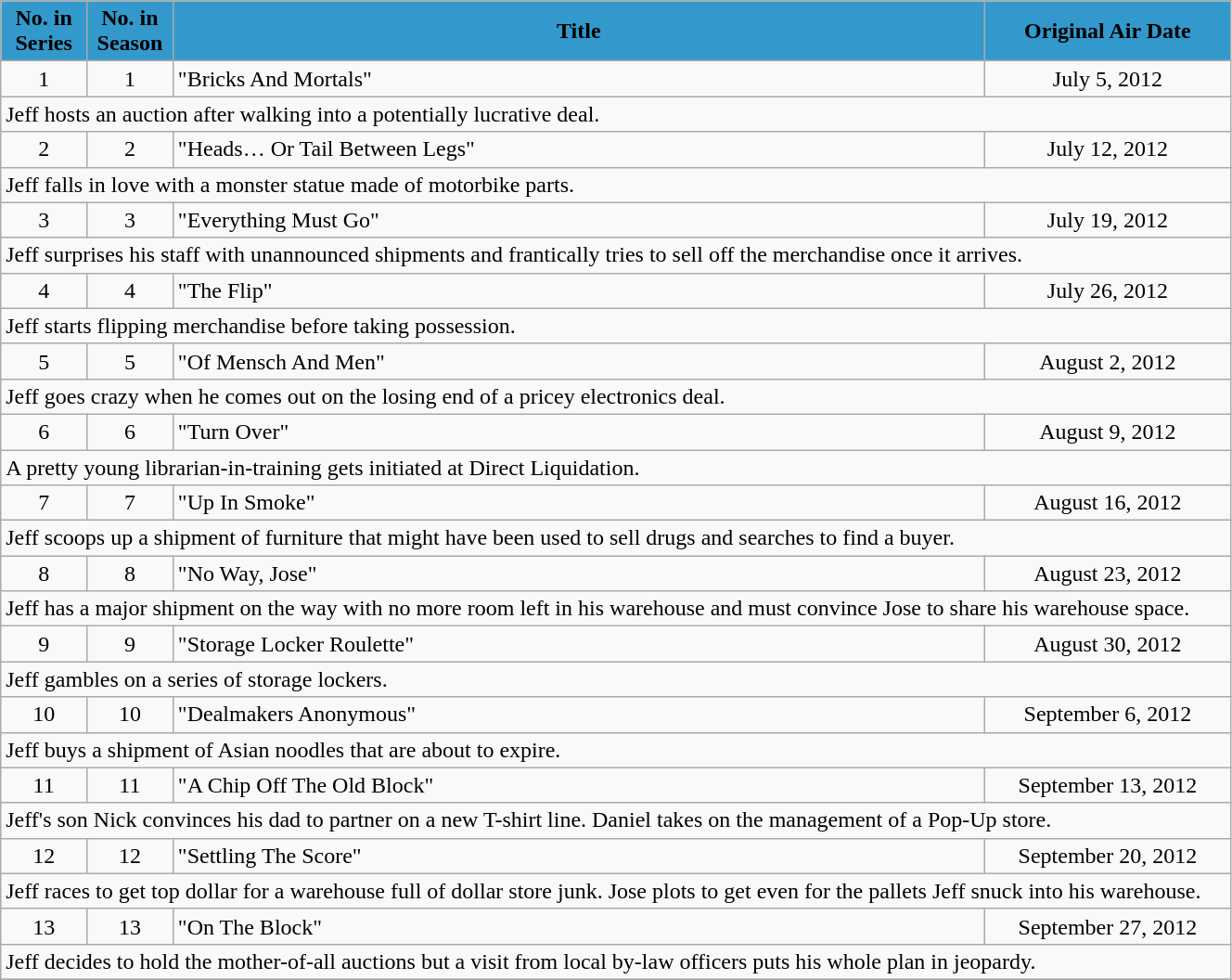<table class="wikitable plainrowheaders" style="width:70%;">
<tr>
<th scope="col" style="background-color: #3399CC; color: #000000;" width=7%>No. in<br>Series</th>
<th scope="col" style="background-color: #3399CC; color: #000000;" width=7%>No. in<br>Season</th>
<th scope="col" style="background-color: #3399CC; color: #000000;">Title</th>
<th scope="col" style="background-color: #3399CC; color: #000000;" width=20%>Original Air Date</th>
</tr>
<tr>
<td style="text-align:center;">1</td>
<td style="text-align:center;">1</td>
<td style="text-align:left;">"Bricks And Mortals"</td>
<td style="text-align:center;">July 5, 2012</td>
</tr>
<tr>
<td colspan="4">Jeff hosts an auction after walking into a potentially lucrative deal.</td>
</tr>
<tr>
<td style="text-align:center;">2</td>
<td style="text-align:center;">2</td>
<td style="text-align:left;">"Heads… Or Tail Between Legs"</td>
<td style="text-align:center;">July 12, 2012</td>
</tr>
<tr>
<td colspan="4">Jeff falls in love with a monster statue made of motorbike parts.</td>
</tr>
<tr>
<td style="text-align:center;">3</td>
<td style="text-align:center;">3</td>
<td style="text-align:left;">"Everything Must Go"</td>
<td style="text-align:center;">July 19, 2012</td>
</tr>
<tr>
<td colspan="4">Jeff surprises his staff with unannounced shipments and frantically tries to sell off the merchandise once it arrives.</td>
</tr>
<tr>
<td style="text-align:center;">4</td>
<td style="text-align:center;">4</td>
<td style="text-align:left;">"The Flip"</td>
<td style="text-align:center;">July 26, 2012</td>
</tr>
<tr>
<td colspan="4">Jeff starts flipping merchandise before taking possession.</td>
</tr>
<tr>
<td style="text-align:center;">5</td>
<td style="text-align:center;">5</td>
<td style="text-align:left;">"Of Mensch And Men"</td>
<td style="text-align:center;">August 2, 2012</td>
</tr>
<tr>
<td colspan="4">Jeff goes crazy when he comes out on the losing end of a pricey electronics deal.</td>
</tr>
<tr>
<td style="text-align:center;">6</td>
<td style="text-align:center;">6</td>
<td style="text-align:left;">"Turn Over"</td>
<td style="text-align:center;">August 9, 2012</td>
</tr>
<tr>
<td colspan="4">A pretty young librarian-in-training gets initiated at Direct Liquidation.</td>
</tr>
<tr>
<td style="text-align:center;">7</td>
<td style="text-align:center;">7</td>
<td style="text-align:left;">"Up In Smoke"</td>
<td style="text-align:center;">August 16, 2012</td>
</tr>
<tr>
<td colspan="4">Jeff scoops up a shipment of furniture that might have been used to sell drugs and searches to find a buyer.</td>
</tr>
<tr>
<td style="text-align:center;">8</td>
<td style="text-align:center;">8</td>
<td style="text-align:left;">"No Way, Jose"</td>
<td style="text-align:center;">August 23, 2012</td>
</tr>
<tr>
<td colspan="4">Jeff has a major shipment on the way with no more room left in his warehouse and must convince Jose to share his warehouse space.</td>
</tr>
<tr>
<td style="text-align:center;">9</td>
<td style="text-align:center;">9</td>
<td style="text-align:left;">"Storage Locker Roulette"</td>
<td style="text-align:center;">August 30, 2012</td>
</tr>
<tr>
<td colspan="4">Jeff gambles on a series of storage lockers.</td>
</tr>
<tr>
<td style="text-align:center;">10</td>
<td style="text-align:center;">10</td>
<td style="text-align:left;">"Dealmakers Anonymous"</td>
<td style="text-align:center;">September 6, 2012</td>
</tr>
<tr>
<td colspan="4">Jeff buys a shipment of Asian noodles that are about to expire.</td>
</tr>
<tr>
<td style="text-align:center;">11</td>
<td style="text-align:center;">11</td>
<td style="text-align:left;">"A Chip Off The Old Block"</td>
<td style="text-align:center;">September 13, 2012</td>
</tr>
<tr>
<td colspan="4">Jeff's son Nick convinces his dad to partner on a new T-shirt line. Daniel takes on the management of a Pop-Up store.</td>
</tr>
<tr>
<td style="text-align:center;">12</td>
<td style="text-align:center;">12</td>
<td style="text-align:left;">"Settling The Score"</td>
<td style="text-align:center;">September 20, 2012</td>
</tr>
<tr>
<td colspan="4">Jeff races to get top dollar for a warehouse full of dollar store junk. Jose plots to get even for the pallets Jeff snuck into his warehouse.</td>
</tr>
<tr>
<td style="text-align:center;">13</td>
<td style="text-align:center;">13</td>
<td style="text-align:left;">"On The Block"</td>
<td style="text-align:center;">September 27, 2012</td>
</tr>
<tr>
<td colspan="4">Jeff decides to hold the mother-of-all auctions but a visit from local by-law officers puts his whole plan in jeopardy.</td>
</tr>
<tr>
</tr>
</table>
